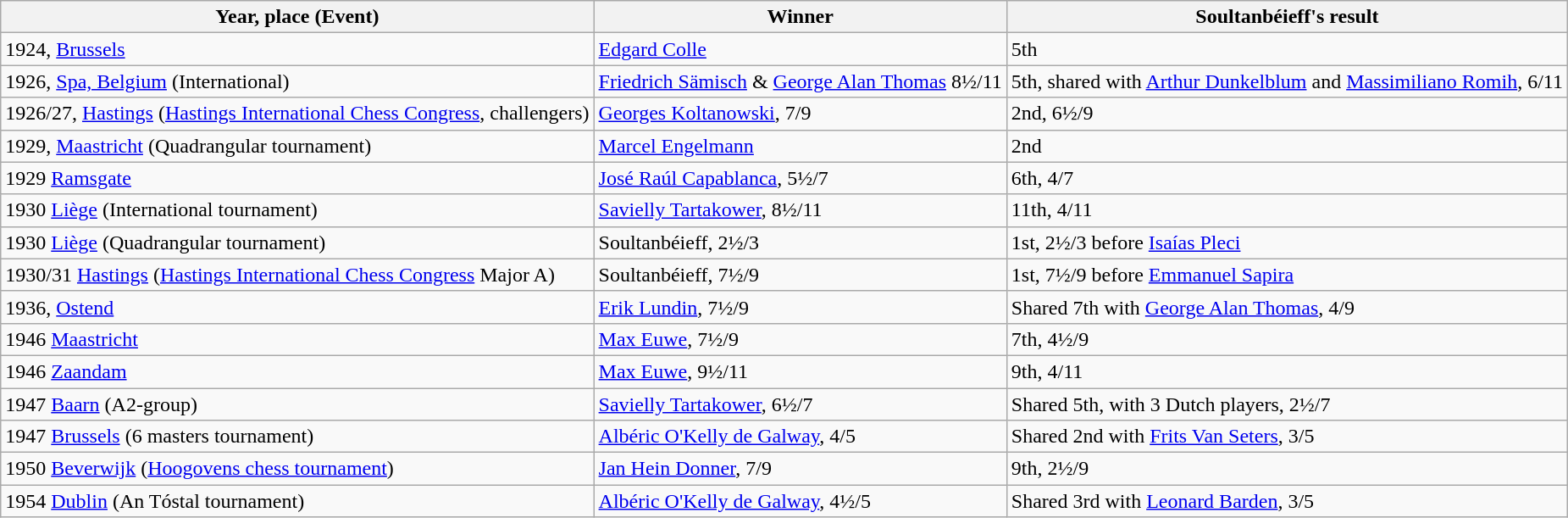<table class="wikitable">
<tr>
<th>Year, place (Event)</th>
<th>Winner</th>
<th>Soultanbéieff's result</th>
</tr>
<tr>
<td>1924, <a href='#'>Brussels</a></td>
<td><a href='#'>Edgard Colle</a></td>
<td>5th</td>
</tr>
<tr>
<td>1926, <a href='#'>Spa, Belgium</a> (International)</td>
<td><a href='#'>Friedrich Sämisch</a> & <a href='#'>George Alan Thomas</a> 8½/11</td>
<td>5th, shared with <a href='#'>Arthur Dunkelblum</a> and <a href='#'>Massimiliano Romih</a>, 6/11</td>
</tr>
<tr>
<td>1926/27, <a href='#'>Hastings</a> (<a href='#'>Hastings International Chess Congress</a>, challengers)</td>
<td><a href='#'>Georges Koltanowski</a>, 7/9</td>
<td>2nd, 6½/9</td>
</tr>
<tr>
<td>1929, <a href='#'>Maastricht</a> (Quadrangular tournament)</td>
<td><a href='#'>Marcel Engelmann</a></td>
<td>2nd</td>
</tr>
<tr>
<td>1929 <a href='#'>Ramsgate</a></td>
<td><a href='#'>José Raúl Capablanca</a>, 5½/7</td>
<td>6th, 4/7</td>
</tr>
<tr>
<td>1930 <a href='#'>Liège</a> (International tournament)</td>
<td><a href='#'>Savielly Tartakower</a>, 8½/11</td>
<td>11th, 4/11</td>
</tr>
<tr>
<td>1930 <a href='#'>Liège</a> (Quadrangular tournament)</td>
<td>Soultanbéieff, 2½/3</td>
<td>1st, 2½/3 before <a href='#'>Isaías Pleci</a></td>
</tr>
<tr>
<td>1930/31 <a href='#'>Hastings</a> (<a href='#'>Hastings International Chess Congress</a> Major A)</td>
<td>Soultanbéieff, 7½/9</td>
<td>1st, 7½/9 before <a href='#'>Emmanuel Sapira</a></td>
</tr>
<tr>
<td>1936, <a href='#'>Ostend</a></td>
<td><a href='#'>Erik Lundin</a>, 7½/9</td>
<td>Shared 7th with <a href='#'>George Alan Thomas</a>, 4/9</td>
</tr>
<tr>
<td>1946 <a href='#'>Maastricht</a></td>
<td><a href='#'>Max Euwe</a>, 7½/9</td>
<td>7th, 4½/9</td>
</tr>
<tr>
<td>1946 <a href='#'>Zaandam</a></td>
<td><a href='#'>Max Euwe</a>, 9½/11</td>
<td>9th, 4/11</td>
</tr>
<tr>
<td>1947 <a href='#'>Baarn</a> (A2-group)</td>
<td><a href='#'>Savielly Tartakower</a>, 6½/7</td>
<td>Shared 5th, with 3 Dutch players, 2½/7</td>
</tr>
<tr>
<td>1947 <a href='#'>Brussels</a> (6 masters tournament)</td>
<td><a href='#'>Albéric O'Kelly de Galway</a>, 4/5</td>
<td>Shared 2nd with <a href='#'>Frits Van Seters</a>, 3/5</td>
</tr>
<tr>
<td>1950 <a href='#'>Beverwijk</a> (<a href='#'>Hoogovens chess tournament</a>)</td>
<td><a href='#'>Jan Hein Donner</a>, 7/9</td>
<td>9th, 2½/9</td>
</tr>
<tr>
<td>1954 <a href='#'>Dublin</a> (An Tóstal tournament)</td>
<td><a href='#'>Albéric O'Kelly de Galway</a>, 4½/5</td>
<td>Shared 3rd with <a href='#'>Leonard Barden</a>, 3/5</td>
</tr>
</table>
